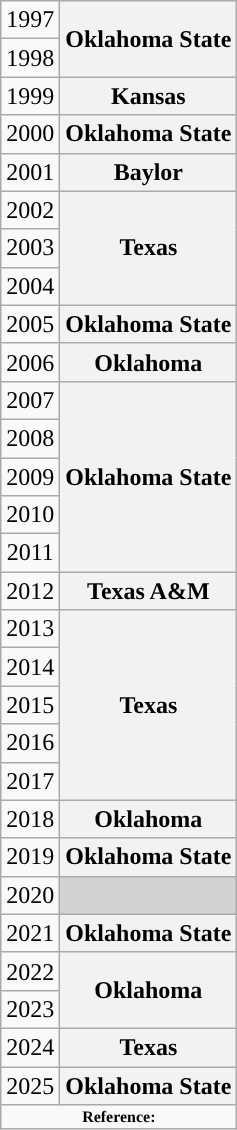<table class="wikitable" style="text-align: center;">
<tr>
<td>1997</td>
<th rowspan="2">Oklahoma State</th>
</tr>
<tr>
<td>1998</td>
</tr>
<tr>
<td>1999</td>
<th>Kansas</th>
</tr>
<tr>
<td>2000</td>
<th>Oklahoma State</th>
</tr>
<tr>
<td>2001</td>
<th>Baylor</th>
</tr>
<tr>
<td>2002</td>
<th rowspan="3">Texas</th>
</tr>
<tr>
<td>2003</td>
</tr>
<tr>
<td>2004</td>
</tr>
<tr>
<td>2005</td>
<th>Oklahoma State</th>
</tr>
<tr>
<td>2006</td>
<th>Oklahoma</th>
</tr>
<tr>
<td>2007</td>
<th rowspan="5">Oklahoma State</th>
</tr>
<tr>
<td>2008</td>
</tr>
<tr>
<td>2009</td>
</tr>
<tr>
<td>2010</td>
</tr>
<tr>
<td>2011</td>
</tr>
<tr>
<td>2012</td>
<th>Texas A&M</th>
</tr>
<tr>
<td>2013</td>
<th rowspan="5">Texas</th>
</tr>
<tr>
<td>2014</td>
</tr>
<tr>
<td>2015</td>
</tr>
<tr>
<td>2016</td>
</tr>
<tr>
<td>2017</td>
</tr>
<tr>
<td>2018</td>
<th>Oklahoma</th>
</tr>
<tr>
<td>2019</td>
<th>Oklahoma State</th>
</tr>
<tr>
<td>2020</td>
<td bgcolor="#d3d3d3"></td>
</tr>
<tr>
<td>2021</td>
<th>Oklahoma State</th>
</tr>
<tr>
<td>2022</td>
<th rowspan="2">Oklahoma</th>
</tr>
<tr>
<td>2023</td>
</tr>
<tr>
<td>2024</td>
<th>Texas</th>
</tr>
<tr>
<td>2025</td>
<th>Oklahoma State</th>
</tr>
<tr>
<td colspan="4"  style="font-size:8pt; text-align:center;"><strong>Reference:</strong></td>
</tr>
</table>
